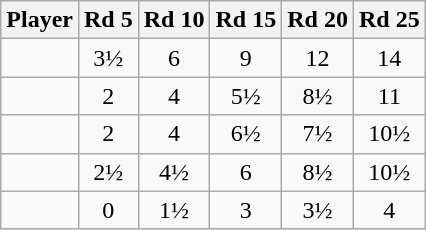<table class="wikitable" style="text-align:center; margin: 1em auto 1em auto;">
<tr>
<th>Player</th>
<th>Rd 5</th>
<th>Rd 10</th>
<th>Rd 15</th>
<th>Rd 20</th>
<th>Rd 25</th>
</tr>
<tr>
<td align=left></td>
<td>3½</td>
<td>6</td>
<td>9</td>
<td>12</td>
<td>14</td>
</tr>
<tr>
<td align=left></td>
<td>2</td>
<td>4</td>
<td>5½</td>
<td>8½</td>
<td>11</td>
</tr>
<tr>
<td align=left></td>
<td>2</td>
<td>4</td>
<td>6½</td>
<td>7½</td>
<td>10½</td>
</tr>
<tr>
<td align=left></td>
<td>2½</td>
<td>4½</td>
<td>6</td>
<td>8½</td>
<td>10½</td>
</tr>
<tr>
<td align=left></td>
<td>0</td>
<td>1½</td>
<td>3</td>
<td>3½</td>
<td>4</td>
</tr>
</table>
